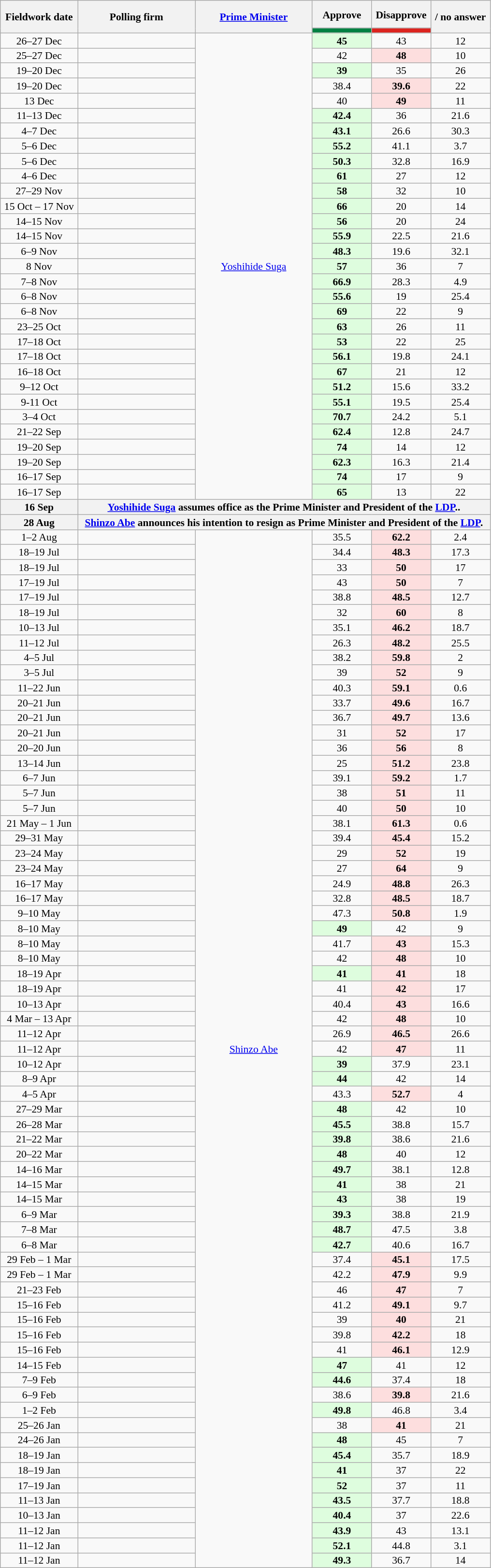<table class="wikitable mw-datatable sortable mw-collapsible mw-collapsed" style="text-align:center;font-size:90%;line-height:14px;">
<tr style="height:38px;">
<th class="unsortable" rowspan="2" width=100px>Fieldwork date</th>
<th class="unsortable" rowspan="2" width=155px>Polling firm</th>
<th class="unsortable" rowspan="2" width=155px><a href='#'>Prime Minister</a></th>
<th style="width:75px;">Approve</th>
<th style="width:75px;">Disapprove</th>
<th rowspan="2" style="width:75px;"> / no answer</th>
</tr>
<tr>
<th style="background: #008142"></th>
<th style="background: #DC241F"></th>
</tr>
<tr>
<td>26–27 Dec</td>
<td></td>
<td rowspan="31"><a href='#'>Yoshihide Suga</a></td>
<td style="background:#DEFDDE"><strong>45</strong></td>
<td>43</td>
<td>12</td>
</tr>
<tr>
<td>25–27 Dec</td>
<td></td>
<td>42</td>
<td style="background:#FDDEDE"><strong>48</strong></td>
<td>10</td>
</tr>
<tr>
<td>19–20 Dec</td>
<td></td>
<td style="background:#DEFDDE"><strong>39</strong></td>
<td>35</td>
<td>26</td>
</tr>
<tr>
<td>19–20 Dec</td>
<td></td>
<td>38.4</td>
<td style="background:#FDDEDE"><strong>39.6</strong></td>
<td>22</td>
</tr>
<tr>
<td>13 Dec</td>
<td></td>
<td>40</td>
<td style="background:#FDDEDE"><strong>49</strong></td>
<td>11</td>
</tr>
<tr>
<td>11–13 Dec</td>
<td></td>
<td style="background:#DEFDDE"><strong>42.4</strong></td>
<td>36</td>
<td>21.6</td>
</tr>
<tr>
<td>4–7 Dec</td>
<td> </td>
<td style="background:#DEFDDE"><strong>43.1</strong></td>
<td>26.6</td>
<td>30.3</td>
</tr>
<tr>
<td>5–6 Dec</td>
<td></td>
<td style="background:#DEFDDE"><strong>55.2</strong></td>
<td>41.1</td>
<td>3.7</td>
</tr>
<tr>
<td>5–6 Dec</td>
<td></td>
<td style="background:#DEFDDE"><strong>50.3</strong></td>
<td>32.8</td>
<td>16.9</td>
</tr>
<tr>
<td>4–6 Dec</td>
<td></td>
<td style="background:#DEFDDE"><strong>61</strong></td>
<td>27</td>
<td>12</td>
</tr>
<tr>
<td>27–29 Nov</td>
<td></td>
<td style="background:#DEFDDE"><strong>58</strong></td>
<td>32</td>
<td>10</td>
</tr>
<tr>
<td>15 Oct – 17 Nov</td>
<td></td>
<td style="background:#DEFDDE"><strong>66</strong></td>
<td>20</td>
<td>14</td>
</tr>
<tr>
<td>14–15 Nov</td>
<td></td>
<td style="background:#DEFDDE"><strong>56</strong></td>
<td>20</td>
<td>24</td>
</tr>
<tr>
<td>14–15 Nov</td>
<td></td>
<td style="background:#DEFDDE"><strong>55.9</strong></td>
<td>22.5</td>
<td>21.6</td>
</tr>
<tr>
<td>6–9 Nov</td>
<td> </td>
<td style="background:#DEFDDE"><strong>48.3</strong></td>
<td>19.6</td>
<td>32.1</td>
</tr>
<tr>
<td>8 Nov</td>
<td></td>
<td style="background:#DEFDDE"><strong>57</strong></td>
<td>36</td>
<td>7</td>
</tr>
<tr>
<td>7–8 Nov</td>
<td></td>
<td style="background:#DEFDDE"><strong>66.9</strong></td>
<td>28.3</td>
<td>4.9</td>
</tr>
<tr>
<td>6–8 Nov</td>
<td></td>
<td style="background:#DEFDDE"><strong>55.6</strong></td>
<td>19</td>
<td>25.4</td>
</tr>
<tr>
<td>6–8 Nov</td>
<td></td>
<td style="background:#DEFDDE"><strong>69</strong></td>
<td>22</td>
<td>9</td>
</tr>
<tr>
<td>23–25 Oct</td>
<td></td>
<td style="background:#DEFDDE"><strong>63</strong></td>
<td>26</td>
<td>11</td>
</tr>
<tr>
<td>17–18 Oct</td>
<td></td>
<td style="background:#DEFDDE"><strong>53</strong></td>
<td>22</td>
<td>25</td>
</tr>
<tr>
<td>17–18 Oct</td>
<td></td>
<td style="background:#DEFDDE"><strong>56.1</strong></td>
<td>19.8</td>
<td>24.1</td>
</tr>
<tr>
<td>16–18 Oct</td>
<td></td>
<td style="background:#DEFDDE"><strong>67</strong></td>
<td>21</td>
<td>12</td>
</tr>
<tr>
<td>9–12 Oct</td>
<td> </td>
<td style="background:#DEFDDE"><strong>51.2</strong></td>
<td>15.6</td>
<td>33.2</td>
</tr>
<tr>
<td>9-11 Oct</td>
<td></td>
<td style="background:#DEFDDE"><strong>55.1</strong></td>
<td>19.5</td>
<td>25.4</td>
</tr>
<tr>
<td>3–4 Oct</td>
<td></td>
<td style="background:#DEFDDE"><strong>70.7</strong></td>
<td>24.2</td>
<td>5.1</td>
</tr>
<tr>
<td>21–22 Sep</td>
<td></td>
<td style="background:#DEFDDE"><strong>62.4</strong></td>
<td>12.8</td>
<td>24.7</td>
</tr>
<tr>
<td>19–20 Sep</td>
<td></td>
<td style="background:#DEFDDE"><strong>74</strong></td>
<td>14</td>
<td>12</td>
</tr>
<tr>
<td>19–20 Sep</td>
<td></td>
<td style="background:#DEFDDE"><strong>62.3</strong></td>
<td>16.3</td>
<td>21.4</td>
</tr>
<tr>
<td>16–17 Sep</td>
<td></td>
<td style="background:#DEFDDE"><strong>74</strong></td>
<td>17</td>
<td>9</td>
</tr>
<tr>
<td>16–17 Sep</td>
<td></td>
<td style="background:#DEFDDE"><strong>65</strong></td>
<td>13</td>
<td>22</td>
</tr>
<tr>
<th>16 Sep</th>
<th colspan="5"><a href='#'>Yoshihide Suga</a> assumes office as the Prime Minister and President of the <a href='#'>LDP</a>..</th>
</tr>
<tr>
<th>28 Aug</th>
<th colspan="5"><a href='#'>Shinzo Abe</a> announces his intention to resign as Prime Minister and President of the <a href='#'>LDP</a>.</th>
</tr>
<tr>
<td>1–2 Aug</td>
<td></td>
<td rowspan="69"><a href='#'>Shinzo Abe</a></td>
<td>35.5</td>
<td style="background:#FDDEDE"><strong>62.2</strong></td>
<td>2.4</td>
</tr>
<tr>
<td>18–19 Jul</td>
<td></td>
<td>34.4</td>
<td style="background:#FDDEDE"><strong>48.3</strong></td>
<td>17.3</td>
</tr>
<tr>
<td>18–19 Jul</td>
<td></td>
<td>33</td>
<td style="background:#FDDEDE"><strong>50</strong></td>
<td>17</td>
</tr>
<tr>
<td>17–19 Jul</td>
<td></td>
<td>43</td>
<td style="background:#FDDEDE"><strong>50</strong></td>
<td>7</td>
</tr>
<tr>
<td>17–19 Jul</td>
<td></td>
<td>38.8</td>
<td style="background:#FDDEDE"><strong>48.5</strong></td>
<td>12.7</td>
</tr>
<tr>
<td>18–19 Jul</td>
<td></td>
<td>32</td>
<td style="background:#FDDEDE"><strong>60</strong></td>
<td>8</td>
</tr>
<tr>
<td>10–13 Jul</td>
<td> </td>
<td>35.1</td>
<td style="background:#FDDEDE"><strong>46.2</strong></td>
<td>18.7</td>
</tr>
<tr>
<td>11–12 Jul</td>
<td></td>
<td>26.3</td>
<td style="background:#FDDEDE"><strong>48.2</strong></td>
<td>25.5</td>
</tr>
<tr>
<td>4–5 Jul</td>
<td></td>
<td>38.2</td>
<td style="background:#FDDEDE"><strong>59.8</strong></td>
<td>2</td>
</tr>
<tr>
<td>3–5 Jul</td>
<td></td>
<td>39</td>
<td style="background:#FDDEDE"><strong>52</strong></td>
<td>9</td>
</tr>
<tr>
<td>11–22 Jun</td>
<td> </td>
<td>40.3</td>
<td style="background:#FDDEDE"><strong>59.1</strong></td>
<td>0.6</td>
</tr>
<tr>
<td>20–21 Jun</td>
<td></td>
<td>33.7</td>
<td style="background:#FDDEDE"><strong>49.6</strong></td>
<td>16.7</td>
</tr>
<tr>
<td>20–21 Jun</td>
<td></td>
<td>36.7</td>
<td style="background:#FDDEDE"><strong>49.7</strong></td>
<td>13.6</td>
</tr>
<tr>
<td>20–21 Jun</td>
<td></td>
<td>31</td>
<td style="background:#FDDEDE"><strong>52</strong></td>
<td>17</td>
</tr>
<tr>
<td>20–20 Jun</td>
<td></td>
<td>36</td>
<td style="background:#FDDEDE"><strong>56</strong></td>
<td>8</td>
</tr>
<tr>
<td>13–14 Jun</td>
<td></td>
<td>25</td>
<td style="background:#FDDEDE"><strong>51.2</strong></td>
<td>23.8</td>
</tr>
<tr>
<td>6–7 Jun</td>
<td></td>
<td>39.1</td>
<td style="background:#FDDEDE"><strong>59.2</strong></td>
<td>1.7</td>
</tr>
<tr>
<td>5–7 Jun</td>
<td></td>
<td>38</td>
<td style="background:#FDDEDE"><strong>51</strong></td>
<td>11</td>
</tr>
<tr>
<td>5–7 Jun</td>
<td></td>
<td>40</td>
<td style="background:#FDDEDE"><strong>50</strong></td>
<td>10</td>
</tr>
<tr>
<td>21 May – 1 Jun</td>
<td> </td>
<td>38.1</td>
<td style="background:#FDDEDE"><strong>61.3</strong></td>
<td>0.6</td>
</tr>
<tr>
<td>29–31 May</td>
<td></td>
<td>39.4</td>
<td style="background:#FDDEDE"><strong>45.4</strong></td>
<td>15.2</td>
</tr>
<tr>
<td>23–24 May</td>
<td></td>
<td>29</td>
<td style="background:#FDDEDE"><strong>52</strong></td>
<td>19</td>
</tr>
<tr>
<td>23–24 May</td>
<td></td>
<td>27</td>
<td style="background:#FDDEDE"><strong>64</strong></td>
<td>9</td>
</tr>
<tr>
<td>16–17 May</td>
<td></td>
<td>24.9</td>
<td style="background:#FDDEDE"><strong>48.8</strong></td>
<td>26.3</td>
</tr>
<tr>
<td>16–17 May</td>
<td></td>
<td>32.8</td>
<td style="background:#FDDEDE"><strong>48.5</strong></td>
<td>18.7</td>
</tr>
<tr>
<td>9–10 May</td>
<td></td>
<td>47.3</td>
<td style="background:#FDDEDE"><strong>50.8</strong></td>
<td>1.9</td>
</tr>
<tr>
<td>8–10 May</td>
<td></td>
<td style="background:#DEFDDE"><strong>49</strong></td>
<td>42</td>
<td>9</td>
</tr>
<tr>
<td>8–10 May</td>
<td></td>
<td>41.7</td>
<td style="background:#FDDEDE"><strong>43</strong></td>
<td>15.3</td>
</tr>
<tr>
<td>8–10 May</td>
<td></td>
<td>42</td>
<td style="background:#FDDEDE"><strong>48</strong></td>
<td>10</td>
</tr>
<tr>
<td>18–19 Apr</td>
<td></td>
<td style="background:#DEFDDE"><strong>41</strong></td>
<td style="background:#FDDEDE"><strong>41</strong></td>
<td>18</td>
</tr>
<tr>
<td>18–19 Apr</td>
<td></td>
<td>41</td>
<td style="background:#FDDEDE"><strong>42</strong></td>
<td>17</td>
</tr>
<tr>
<td>10–13 Apr</td>
<td></td>
<td>40.4</td>
<td style="background:#FDDEDE"><strong>43</strong></td>
<td>16.6</td>
</tr>
<tr>
<td>4 Mar – 13 Apr</td>
<td></td>
<td>42</td>
<td style="background:#FDDEDE"><strong>48</strong></td>
<td>10</td>
</tr>
<tr>
<td>11–12 Apr</td>
<td></td>
<td>26.9</td>
<td style="background:#FDDEDE"><strong>46.5</strong></td>
<td>26.6</td>
</tr>
<tr>
<td>11–12 Apr</td>
<td></td>
<td>42</td>
<td style="background:#FDDEDE"><strong>47</strong></td>
<td>11</td>
</tr>
<tr>
<td>10–12 Apr</td>
<td></td>
<td style="background:#DEFDDE"><strong>39</strong></td>
<td>37.9</td>
<td>23.1</td>
</tr>
<tr>
<td>8–9 Apr</td>
<td></td>
<td style="background:#DEFDDE"><strong>44</strong></td>
<td>42</td>
<td>14</td>
</tr>
<tr>
<td>4–5 Apr</td>
<td></td>
<td>43.3</td>
<td style="background:#FDDEDE"><strong>52.7</strong></td>
<td>4</td>
</tr>
<tr>
<td>27–29 Mar</td>
<td></td>
<td style="background:#DEFDDE"><strong>48</strong></td>
<td>42</td>
<td>10</td>
</tr>
<tr>
<td>26–28 Mar</td>
<td></td>
<td style="background:#DEFDDE"><strong>45.5</strong></td>
<td>38.8</td>
<td>15.7</td>
</tr>
<tr>
<td>21–22 Mar</td>
<td></td>
<td style="background:#DEFDDE"><strong>39.8</strong></td>
<td>38.6</td>
<td>21.6</td>
</tr>
<tr>
<td>20–22 Mar</td>
<td></td>
<td style="background:#DEFDDE"><strong>48</strong></td>
<td>40</td>
<td>12</td>
</tr>
<tr>
<td>14–16 Mar</td>
<td></td>
<td style="background:#DEFDDE"><strong>49.7</strong></td>
<td>38.1</td>
<td>12.8</td>
</tr>
<tr>
<td>14–15 Mar</td>
<td></td>
<td style="background:#DEFDDE"><strong>41</strong></td>
<td>38</td>
<td>21</td>
</tr>
<tr>
<td>14–15 Mar</td>
<td></td>
<td style="background:#DEFDDE"><strong>43</strong></td>
<td>38</td>
<td>19</td>
</tr>
<tr>
<td>6–9 Mar</td>
<td> </td>
<td style="background:#DEFDDE"><strong>39.3</strong></td>
<td>38.8</td>
<td>21.9</td>
</tr>
<tr>
<td>7–8 Mar</td>
<td></td>
<td style="background:#DEFDDE"><strong>48.7</strong></td>
<td>47.5</td>
<td>3.8</td>
</tr>
<tr>
<td>6–8 Mar</td>
<td></td>
<td style="background:#DEFDDE"><strong>42.7</strong></td>
<td>40.6</td>
<td>16.7</td>
</tr>
<tr>
<td>29 Feb – 1 Mar</td>
<td></td>
<td>37.4</td>
<td style="background:#FDDEDE"><strong>45.1</strong></td>
<td>17.5</td>
</tr>
<tr>
<td>29 Feb – 1 Mar</td>
<td></td>
<td>42.2</td>
<td style="background:#FDDEDE"><strong>47.9</strong></td>
<td>9.9</td>
</tr>
<tr>
<td>21–23 Feb</td>
<td></td>
<td>46</td>
<td style="background:#FDDEDE"><strong>47</strong></td>
<td>7</td>
</tr>
<tr>
<td>15–16 Feb</td>
<td></td>
<td>41.2</td>
<td style="background:#FDDEDE"><strong>49.1</strong></td>
<td>9.7</td>
</tr>
<tr>
<td>15–16 Feb</td>
<td></td>
<td>39</td>
<td style="background:#FDDEDE"><strong>40</strong></td>
<td>21</td>
</tr>
<tr>
<td>15–16 Feb</td>
<td> </td>
<td>39.8</td>
<td style="background:#FDDEDE"><strong>42.2</strong></td>
<td>18</td>
</tr>
<tr>
<td>15–16 Feb</td>
<td></td>
<td>41</td>
<td style="background:#FDDEDE"><strong>46.1</strong></td>
<td>12.9</td>
</tr>
<tr>
<td>14–15 Feb</td>
<td> </td>
<td style="background:#DEFDDE"><strong>47</strong></td>
<td>41</td>
<td>12</td>
</tr>
<tr>
<td>7–9 Feb</td>
<td></td>
<td style="background:#DEFDDE"><strong>44.6</strong></td>
<td>37.4</td>
<td>18</td>
</tr>
<tr>
<td>6–9 Feb</td>
<td> </td>
<td>38.6</td>
<td style="background:#FDDEDE"><strong>39.8</strong></td>
<td>21.6</td>
</tr>
<tr>
<td>1–2 Feb</td>
<td></td>
<td style="background:#DEFDDE"><strong>49.8</strong></td>
<td>46.8</td>
<td>3.4</td>
</tr>
<tr>
<td>25–26 Jan</td>
<td></td>
<td>38</td>
<td style="background:#FDDEDE"><strong>41</strong></td>
<td>21</td>
</tr>
<tr>
<td>24–26 Jan</td>
<td></td>
<td style="background:#DEFDDE"><strong>48</strong></td>
<td>45</td>
<td>7</td>
</tr>
<tr>
<td>18–19 Jan</td>
<td> </td>
<td style="background:#DEFDDE"><strong>45.4</strong></td>
<td>35.7</td>
<td>18.9</td>
</tr>
<tr>
<td>18–19 Jan</td>
<td></td>
<td style="background:#DEFDDE"><strong>41</strong></td>
<td>37</td>
<td>22</td>
</tr>
<tr>
<td>17–19 Jan</td>
<td> </td>
<td style="background:#DEFDDE"><strong>52</strong></td>
<td>37</td>
<td>11</td>
</tr>
<tr>
<td>11–13 Jan</td>
<td></td>
<td style="background:#DEFDDE"><strong>43.5</strong></td>
<td>37.7</td>
<td>18.8</td>
</tr>
<tr>
<td>10–13 Jan</td>
<td></td>
<td style="background:#DEFDDE"><strong>40.4</strong></td>
<td>37</td>
<td>22.6</td>
</tr>
<tr>
<td>11–12 Jan</td>
<td></td>
<td style="background:#DEFDDE"><strong>43.9</strong></td>
<td>43</td>
<td>13.1</td>
</tr>
<tr>
<td>11–12 Jan</td>
<td></td>
<td style="background:#DEFDDE"><strong>52.1</strong></td>
<td>44.8</td>
<td>3.1</td>
</tr>
<tr>
<td>11–12 Jan</td>
<td></td>
<td style="background:#DEFDDE"><strong>49.3</strong></td>
<td>36.7</td>
<td>14</td>
</tr>
</table>
